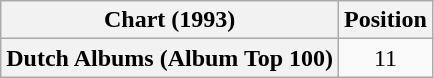<table class="wikitable plainrowheaders" style="text-align:center">
<tr>
<th scope="col">Chart (1993)</th>
<th scope="col">Position</th>
</tr>
<tr>
<th scope="row">Dutch Albums (Album Top 100)</th>
<td>11</td>
</tr>
</table>
